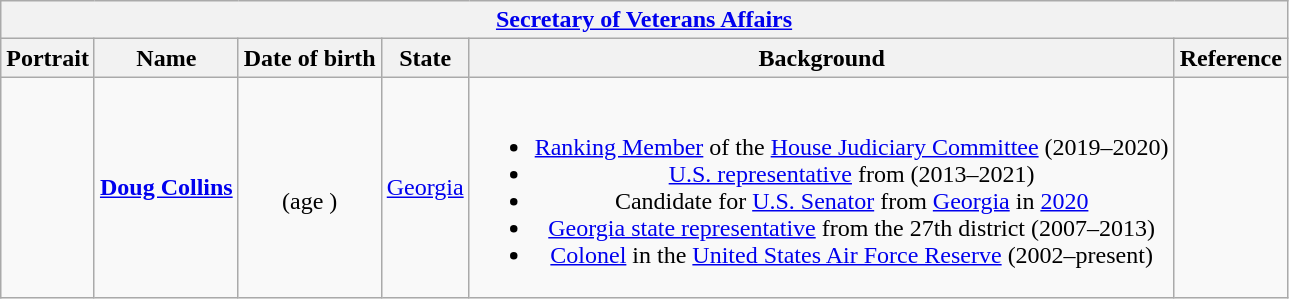<table class="wikitable collapsible" style="text-align:center;">
<tr>
<th colspan="6"><a href='#'>Secretary of Veterans Affairs</a></th>
</tr>
<tr>
<th>Portrait</th>
<th>Name</th>
<th>Date of birth</th>
<th>State</th>
<th>Background</th>
<th>Reference</th>
</tr>
<tr>
<td></td>
<td><strong><a href='#'>Doug Collins</a></strong></td>
<td><br>(age )</td>
<td> <a href='#'>Georgia</a></td>
<td><br><ul><li><a href='#'>Ranking Member</a> of the <a href='#'>House Judiciary Committee</a> (2019–2020)</li><li><a href='#'>U.S. representative</a> from  (2013–2021)</li><li>Candidate for <a href='#'>U.S. Senator</a> from <a href='#'>Georgia</a> in <a href='#'>2020</a></li><li><a href='#'>Georgia state representative</a> from the 27th district (2007–2013)</li><li><a href='#'>Colonel</a> in the <a href='#'>United States Air Force Reserve</a> (2002–present)</li></ul></td>
<td></td>
</tr>
</table>
